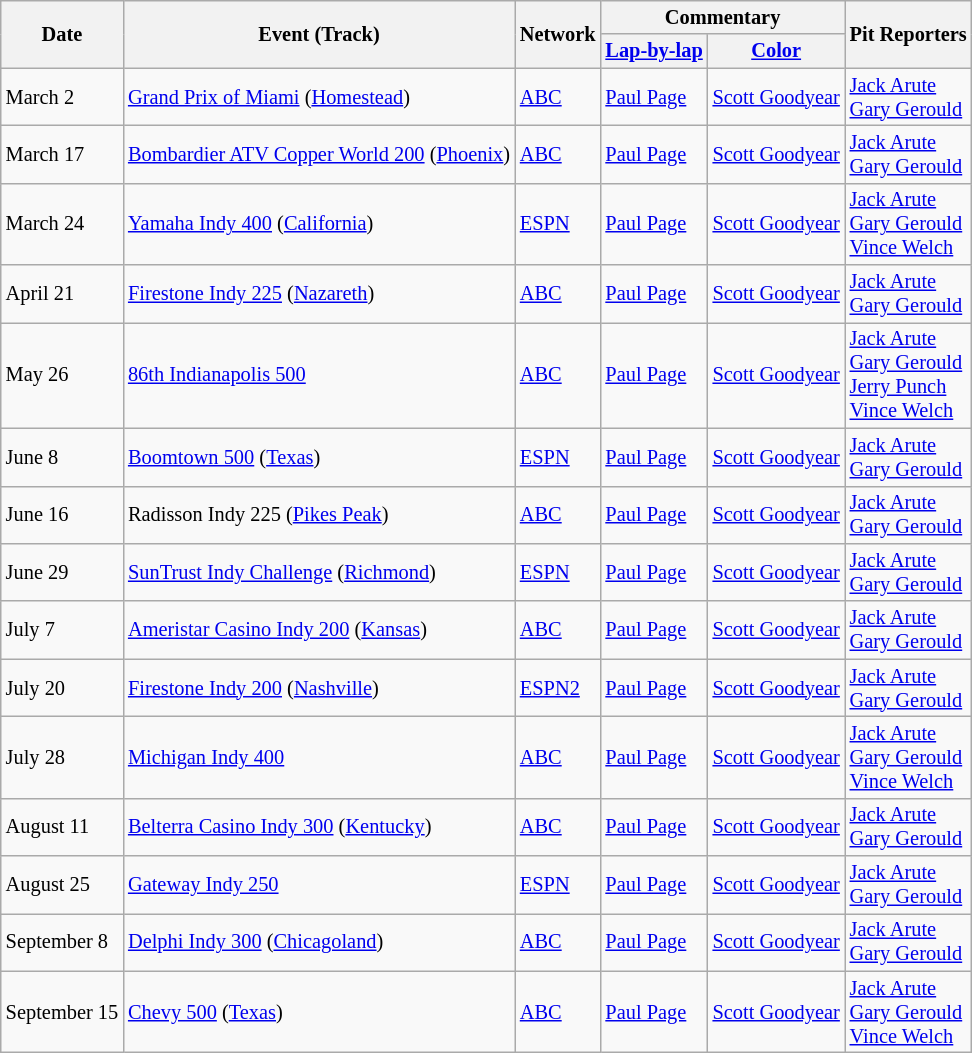<table class="wikitable" style="font-size: 85%;">
<tr>
<th rowspan=2>Date</th>
<th rowspan=2>Event (Track)</th>
<th rowspan=2>Network</th>
<th colspan=2>Commentary</th>
<th rowspan=2>Pit Reporters</th>
</tr>
<tr>
<th><a href='#'>Lap-by-lap</a></th>
<th><a href='#'>Color</a></th>
</tr>
<tr>
<td>March 2</td>
<td><a href='#'>Grand Prix of Miami</a> (<a href='#'>Homestead</a>)</td>
<td><a href='#'>ABC</a></td>
<td><a href='#'>Paul Page</a></td>
<td><a href='#'>Scott Goodyear</a></td>
<td><a href='#'>Jack Arute</a><br><a href='#'>Gary Gerould</a></td>
</tr>
<tr>
<td>March 17</td>
<td><a href='#'>Bombardier ATV Copper World 200</a> (<a href='#'>Phoenix</a>)</td>
<td><a href='#'>ABC</a></td>
<td><a href='#'>Paul Page</a></td>
<td><a href='#'>Scott Goodyear</a></td>
<td><a href='#'>Jack Arute</a><br><a href='#'>Gary Gerould</a></td>
</tr>
<tr>
<td>March 24</td>
<td><a href='#'>Yamaha Indy 400</a> (<a href='#'>California</a>)</td>
<td><a href='#'>ESPN</a></td>
<td><a href='#'>Paul Page</a></td>
<td><a href='#'>Scott Goodyear</a></td>
<td><a href='#'>Jack Arute</a><br><a href='#'>Gary Gerould</a><br><a href='#'>Vince Welch</a></td>
</tr>
<tr>
<td>April 21</td>
<td><a href='#'>Firestone Indy 225</a> (<a href='#'>Nazareth</a>)</td>
<td><a href='#'>ABC</a></td>
<td><a href='#'>Paul Page</a></td>
<td><a href='#'>Scott Goodyear</a></td>
<td><a href='#'>Jack Arute</a><br><a href='#'>Gary Gerould</a></td>
</tr>
<tr>
<td>May 26</td>
<td><a href='#'>86th Indianapolis 500</a></td>
<td><a href='#'>ABC</a></td>
<td><a href='#'>Paul Page</a></td>
<td><a href='#'>Scott Goodyear</a></td>
<td><a href='#'>Jack Arute</a><br><a href='#'>Gary Gerould</a><br><a href='#'>Jerry Punch</a><br><a href='#'>Vince Welch</a></td>
</tr>
<tr>
<td>June 8</td>
<td><a href='#'>Boomtown 500</a> (<a href='#'>Texas</a>)</td>
<td><a href='#'>ESPN</a></td>
<td><a href='#'>Paul Page</a></td>
<td><a href='#'>Scott Goodyear</a></td>
<td><a href='#'>Jack Arute</a><br><a href='#'>Gary Gerould</a></td>
</tr>
<tr>
<td>June 16</td>
<td>Radisson Indy 225 (<a href='#'>Pikes Peak</a>)</td>
<td><a href='#'>ABC</a></td>
<td><a href='#'>Paul Page</a></td>
<td><a href='#'>Scott Goodyear</a></td>
<td><a href='#'>Jack Arute</a><br><a href='#'>Gary Gerould</a></td>
</tr>
<tr>
<td>June 29</td>
<td><a href='#'>SunTrust Indy Challenge</a> (<a href='#'>Richmond</a>)</td>
<td><a href='#'>ESPN</a></td>
<td><a href='#'>Paul Page</a></td>
<td><a href='#'>Scott Goodyear</a></td>
<td><a href='#'>Jack Arute</a><br><a href='#'>Gary Gerould</a></td>
</tr>
<tr>
<td>July 7</td>
<td><a href='#'>Ameristar Casino Indy 200</a> (<a href='#'>Kansas</a>)</td>
<td><a href='#'>ABC</a></td>
<td><a href='#'>Paul Page</a></td>
<td><a href='#'>Scott Goodyear</a></td>
<td><a href='#'>Jack Arute</a><br><a href='#'>Gary Gerould</a></td>
</tr>
<tr>
<td>July 20</td>
<td><a href='#'>Firestone Indy 200</a> (<a href='#'>Nashville</a>)</td>
<td><a href='#'>ESPN2</a></td>
<td><a href='#'>Paul Page</a></td>
<td><a href='#'>Scott Goodyear</a></td>
<td><a href='#'>Jack Arute</a><br><a href='#'>Gary Gerould</a></td>
</tr>
<tr>
<td>July 28</td>
<td><a href='#'>Michigan Indy 400</a></td>
<td><a href='#'>ABC</a></td>
<td><a href='#'>Paul Page</a></td>
<td><a href='#'>Scott Goodyear</a></td>
<td><a href='#'>Jack Arute</a><br><a href='#'>Gary Gerould</a><br><a href='#'>Vince Welch</a></td>
</tr>
<tr>
<td>August 11</td>
<td><a href='#'>Belterra Casino Indy 300</a> (<a href='#'>Kentucky</a>)</td>
<td><a href='#'>ABC</a></td>
<td><a href='#'>Paul Page</a></td>
<td><a href='#'>Scott Goodyear</a></td>
<td><a href='#'>Jack Arute</a><br><a href='#'>Gary Gerould</a></td>
</tr>
<tr>
<td>August 25</td>
<td><a href='#'>Gateway Indy 250</a></td>
<td><a href='#'>ESPN</a></td>
<td><a href='#'>Paul Page</a></td>
<td><a href='#'>Scott Goodyear</a></td>
<td><a href='#'>Jack Arute</a><br><a href='#'>Gary Gerould</a></td>
</tr>
<tr>
<td>September 8</td>
<td><a href='#'>Delphi Indy 300</a> (<a href='#'>Chicagoland</a>)</td>
<td><a href='#'>ABC</a></td>
<td><a href='#'>Paul Page</a></td>
<td><a href='#'>Scott Goodyear</a></td>
<td><a href='#'>Jack Arute</a><br><a href='#'>Gary Gerould</a></td>
</tr>
<tr>
<td>September 15</td>
<td><a href='#'>Chevy 500</a> (<a href='#'>Texas</a>)</td>
<td><a href='#'>ABC</a></td>
<td><a href='#'>Paul Page</a></td>
<td><a href='#'>Scott Goodyear</a></td>
<td><a href='#'>Jack Arute</a><br><a href='#'>Gary Gerould</a><br><a href='#'>Vince Welch</a></td>
</tr>
</table>
